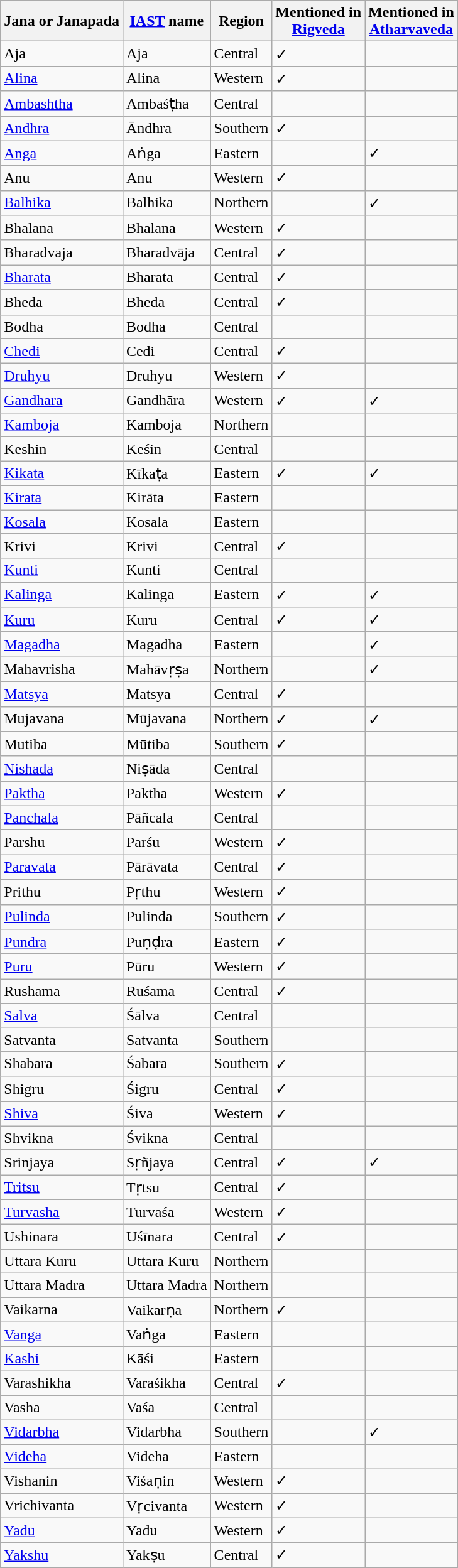<table class="wikitable sortable">
<tr>
<th>Jana or Janapada</th>
<th><a href='#'>IAST</a> name</th>
<th>Region</th>
<th>Mentioned in<br><a href='#'>Rigveda</a></th>
<th>Mentioned in<br><a href='#'>Atharvaveda</a></th>
</tr>
<tr>
<td>Aja</td>
<td>Aja</td>
<td>Central</td>
<td>✓</td>
<td></td>
</tr>
<tr>
<td><a href='#'>Alina</a></td>
<td>Alina</td>
<td>Western</td>
<td>✓</td>
<td></td>
</tr>
<tr>
<td><a href='#'>Ambashtha</a></td>
<td>Ambaśṭha</td>
<td>Central</td>
<td></td>
<td></td>
</tr>
<tr>
<td><a href='#'>Andhra</a></td>
<td>Āndhra</td>
<td>Southern</td>
<td>✓</td>
<td></td>
</tr>
<tr>
<td><a href='#'>Anga</a></td>
<td>Aṅga</td>
<td>Eastern</td>
<td></td>
<td>✓</td>
</tr>
<tr>
<td>Anu</td>
<td>Anu</td>
<td>Western</td>
<td>✓</td>
<td></td>
</tr>
<tr>
<td><a href='#'>Balhika</a></td>
<td>Balhika</td>
<td>Northern</td>
<td></td>
<td>✓</td>
</tr>
<tr>
<td>Bhalana</td>
<td>Bhalana</td>
<td>Western</td>
<td>✓</td>
<td></td>
</tr>
<tr>
<td>Bharadvaja</td>
<td>Bharadvāja</td>
<td>Central</td>
<td>✓</td>
<td></td>
</tr>
<tr>
<td><a href='#'>Bharata</a></td>
<td>Bharata</td>
<td>Central</td>
<td>✓</td>
<td></td>
</tr>
<tr>
<td>Bheda</td>
<td>Bheda</td>
<td>Central</td>
<td>✓</td>
<td></td>
</tr>
<tr>
<td>Bodha</td>
<td>Bodha</td>
<td>Central</td>
<td></td>
<td></td>
</tr>
<tr>
<td><a href='#'>Chedi</a></td>
<td>Cedi</td>
<td>Central</td>
<td>✓</td>
<td></td>
</tr>
<tr>
<td><a href='#'>Druhyu</a></td>
<td>Druhyu</td>
<td>Western</td>
<td>✓</td>
<td></td>
</tr>
<tr>
<td><a href='#'>Gandhara</a></td>
<td>Gandhāra</td>
<td>Western</td>
<td>✓</td>
<td>✓</td>
</tr>
<tr>
<td><a href='#'>Kamboja</a></td>
<td>Kamboja</td>
<td>Northern</td>
<td></td>
<td></td>
</tr>
<tr>
<td>Keshin</td>
<td>Keśin</td>
<td>Central</td>
<td></td>
<td></td>
</tr>
<tr>
<td><a href='#'>Kikata</a></td>
<td>Kīkaṭa</td>
<td>Eastern</td>
<td>✓</td>
<td>✓</td>
</tr>
<tr>
<td><a href='#'>Kirata</a></td>
<td>Kirāta</td>
<td>Eastern</td>
<td></td>
<td></td>
</tr>
<tr>
<td><a href='#'>Kosala</a></td>
<td>Kosala</td>
<td>Eastern</td>
<td></td>
<td></td>
</tr>
<tr>
<td>Krivi</td>
<td>Krivi</td>
<td>Central</td>
<td>✓</td>
<td></td>
</tr>
<tr>
<td><a href='#'>Kunti</a></td>
<td>Kunti</td>
<td>Central</td>
<td></td>
<td></td>
</tr>
<tr>
<td><a href='#'>Kalinga</a></td>
<td>Kalinga</td>
<td>Eastern</td>
<td>✓</td>
<td>✓</td>
</tr>
<tr>
<td><a href='#'>Kuru</a></td>
<td>Kuru</td>
<td>Central</td>
<td>✓</td>
<td>✓</td>
</tr>
<tr>
<td><a href='#'>Magadha</a></td>
<td>Magadha</td>
<td>Eastern</td>
<td></td>
<td>✓</td>
</tr>
<tr>
<td>Mahavrisha</td>
<td>Mahāvṛṣa</td>
<td>Northern</td>
<td></td>
<td>✓</td>
</tr>
<tr>
<td><a href='#'>Matsya</a></td>
<td>Matsya</td>
<td>Central</td>
<td>✓</td>
<td></td>
</tr>
<tr>
<td>Mujavana</td>
<td>Mūjavana</td>
<td>Northern</td>
<td>✓</td>
<td>✓</td>
</tr>
<tr>
<td>Mutiba</td>
<td>Mūtiba</td>
<td>Southern</td>
<td>✓</td>
<td></td>
</tr>
<tr>
<td><a href='#'>Nishada</a></td>
<td>Niṣāda</td>
<td>Central</td>
<td></td>
<td></td>
</tr>
<tr>
<td><a href='#'>Paktha</a></td>
<td>Paktha</td>
<td>Western</td>
<td>✓</td>
<td></td>
</tr>
<tr>
<td><a href='#'>Panchala</a></td>
<td>Pāñcala</td>
<td>Central</td>
<td></td>
<td></td>
</tr>
<tr>
<td>Parshu</td>
<td>Parśu</td>
<td>Western</td>
<td>✓</td>
<td></td>
</tr>
<tr>
<td><a href='#'>Paravata</a></td>
<td>Pārāvata</td>
<td>Central</td>
<td>✓</td>
<td></td>
</tr>
<tr>
<td>Prithu</td>
<td>Pṛthu</td>
<td>Western</td>
<td>✓</td>
<td></td>
</tr>
<tr>
<td><a href='#'>Pulinda</a></td>
<td>Pulinda</td>
<td>Southern</td>
<td>✓</td>
<td></td>
</tr>
<tr>
<td><a href='#'>Pundra</a></td>
<td>Puṇḍra</td>
<td>Eastern</td>
<td>✓</td>
<td></td>
</tr>
<tr>
<td><a href='#'>Puru</a></td>
<td>Pūru</td>
<td>Western</td>
<td>✓</td>
<td></td>
</tr>
<tr>
<td>Rushama</td>
<td>Ruśama</td>
<td>Central</td>
<td>✓</td>
<td></td>
</tr>
<tr>
<td><a href='#'>Salva</a></td>
<td>Śālva</td>
<td>Central</td>
<td></td>
<td></td>
</tr>
<tr>
<td>Satvanta</td>
<td>Satvanta</td>
<td>Southern</td>
<td></td>
<td></td>
</tr>
<tr>
<td>Shabara</td>
<td>Śabara</td>
<td>Southern</td>
<td>✓</td>
<td></td>
</tr>
<tr>
<td>Shigru</td>
<td>Śigru</td>
<td>Central</td>
<td>✓</td>
<td></td>
</tr>
<tr>
<td><a href='#'>Shiva</a></td>
<td>Śiva</td>
<td>Western</td>
<td>✓</td>
<td></td>
</tr>
<tr>
<td>Shvikna</td>
<td>Śvikna</td>
<td>Central</td>
<td></td>
<td></td>
</tr>
<tr>
<td>Srinjaya</td>
<td>Sṛñjaya</td>
<td>Central</td>
<td>✓</td>
<td>✓</td>
</tr>
<tr>
<td><a href='#'>Tritsu</a></td>
<td>Tṛtsu</td>
<td>Central</td>
<td>✓</td>
<td></td>
</tr>
<tr>
<td><a href='#'>Turvasha</a></td>
<td>Turvaśa</td>
<td>Western</td>
<td>✓</td>
<td></td>
</tr>
<tr>
<td>Ushinara</td>
<td>Uśīnara</td>
<td>Central</td>
<td>✓</td>
<td></td>
</tr>
<tr>
<td>Uttara Kuru</td>
<td>Uttara Kuru</td>
<td>Northern</td>
<td></td>
<td></td>
</tr>
<tr>
<td>Uttara Madra</td>
<td>Uttara Madra</td>
<td>Northern</td>
<td></td>
<td></td>
</tr>
<tr>
<td>Vaikarna</td>
<td>Vaikarṇa</td>
<td>Northern</td>
<td>✓</td>
<td></td>
</tr>
<tr>
<td><a href='#'>Vanga</a></td>
<td>Vaṅga</td>
<td>Eastern</td>
<td></td>
<td></td>
</tr>
<tr>
<td><a href='#'>Kashi</a></td>
<td>Kāśi</td>
<td>Eastern</td>
<td></td>
<td></td>
</tr>
<tr>
<td>Varashikha</td>
<td>Varaśikha</td>
<td>Central</td>
<td>✓</td>
<td></td>
</tr>
<tr>
<td>Vasha</td>
<td>Vaśa</td>
<td>Central</td>
<td></td>
<td></td>
</tr>
<tr>
<td><a href='#'>Vidarbha</a></td>
<td>Vidarbha</td>
<td>Southern</td>
<td></td>
<td>✓</td>
</tr>
<tr>
<td><a href='#'>Videha</a></td>
<td>Videha</td>
<td>Eastern</td>
<td></td>
<td></td>
</tr>
<tr>
<td>Vishanin</td>
<td>Viśaṇin</td>
<td>Western</td>
<td>✓</td>
<td></td>
</tr>
<tr>
<td>Vrichivanta</td>
<td>Vṛcivanta</td>
<td>Western</td>
<td>✓</td>
<td></td>
</tr>
<tr>
<td><a href='#'>Yadu</a></td>
<td>Yadu</td>
<td>Western</td>
<td>✓</td>
<td></td>
</tr>
<tr>
<td><a href='#'>Yakshu</a></td>
<td>Yakṣu</td>
<td>Central</td>
<td>✓</td>
<td></td>
</tr>
</table>
